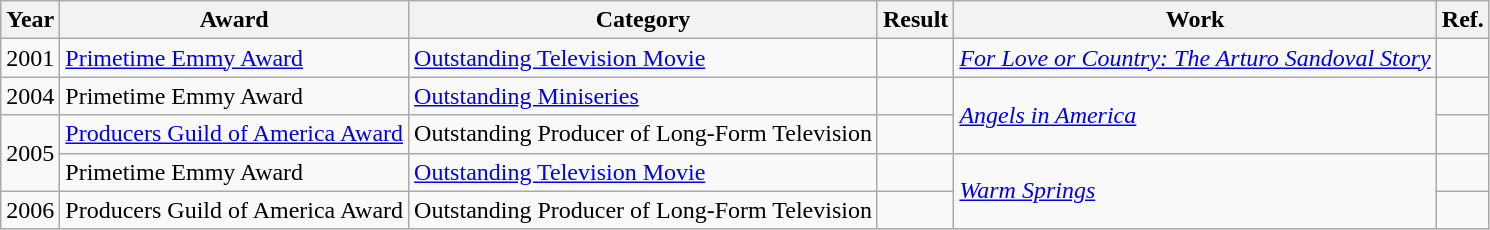<table class="wikitable sortable">
<tr>
<th>Year</th>
<th>Award</th>
<th>Category</th>
<th>Result</th>
<th>Work</th>
<th>Ref.</th>
</tr>
<tr>
<td>2001</td>
<td><a href='#'>Primetime Emmy Award</a></td>
<td><a href='#'>Outstanding Television Movie</a></td>
<td></td>
<td><em><a href='#'>For Love or Country: The Arturo Sandoval Story</a></em></td>
<td></td>
</tr>
<tr>
<td>2004</td>
<td>Primetime Emmy Award</td>
<td><a href='#'>Outstanding Miniseries</a></td>
<td></td>
<td rowspan="2"><em><a href='#'>Angels in America</a></em></td>
<td></td>
</tr>
<tr>
<td rowspan="2">2005</td>
<td><a href='#'>Producers Guild of America Award</a></td>
<td>Outstanding Producer of Long-Form Television</td>
<td></td>
<td></td>
</tr>
<tr>
<td>Primetime Emmy Award</td>
<td><a href='#'>Outstanding Television Movie</a></td>
<td></td>
<td rowspan="2"><em><a href='#'>Warm Springs</a></em></td>
<td></td>
</tr>
<tr>
<td>2006</td>
<td>Producers Guild of America Award</td>
<td>Outstanding Producer of Long-Form Television</td>
<td></td>
<td></td>
</tr>
</table>
